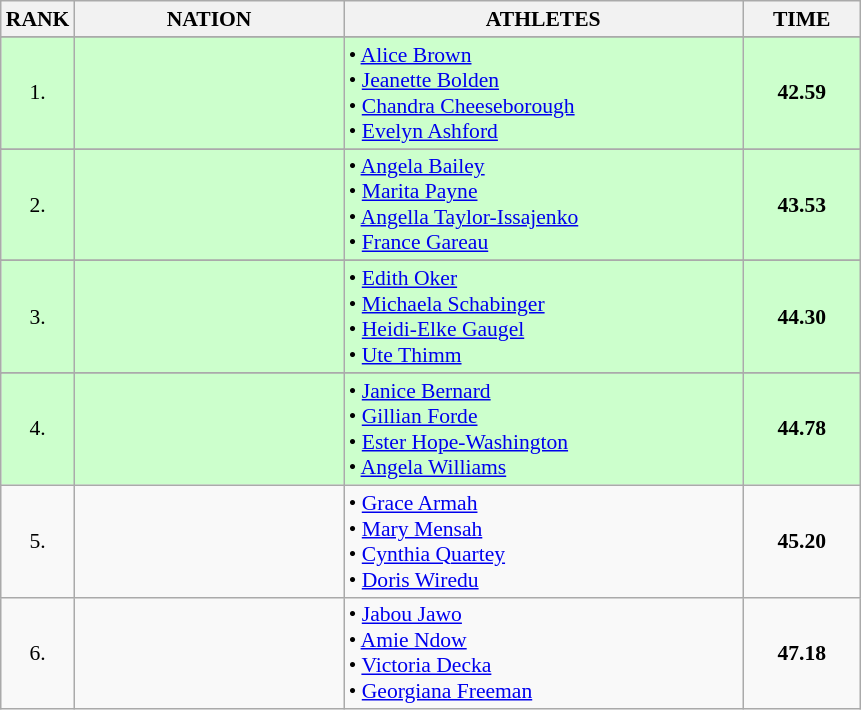<table class="wikitable" style="border-collapse: collapse; font-size: 90%;">
<tr>
<th>RANK</th>
<th style="width: 12em">NATION</th>
<th style="width: 18em">ATHLETES</th>
<th style="width: 5em">TIME</th>
</tr>
<tr>
</tr>
<tr style="background:#ccffcc;">
<td align="center">1.</td>
<td align="center"></td>
<td>• <a href='#'>Alice Brown</a><br>• <a href='#'>Jeanette Bolden</a><br>• <a href='#'>Chandra Cheeseborough</a><br>• <a href='#'>Evelyn Ashford</a></td>
<td align="center"><strong>42.59</strong></td>
</tr>
<tr>
</tr>
<tr style="background:#ccffcc;">
<td align="center">2.</td>
<td align="center"></td>
<td>• <a href='#'>Angela Bailey</a><br>• <a href='#'>Marita Payne</a><br>• <a href='#'>Angella Taylor-Issajenko</a><br>• <a href='#'>France Gareau</a></td>
<td align="center"><strong>43.53</strong></td>
</tr>
<tr>
</tr>
<tr style="background:#ccffcc;">
<td align="center">3.</td>
<td align="center"></td>
<td>• <a href='#'>Edith Oker</a><br>• <a href='#'>Michaela Schabinger</a><br>• <a href='#'>Heidi-Elke Gaugel</a><br>• <a href='#'>Ute Thimm</a></td>
<td align="center"><strong>44.30</strong></td>
</tr>
<tr>
</tr>
<tr style="background:#ccffcc;">
<td align="center">4.</td>
<td align="center"></td>
<td>• <a href='#'>Janice Bernard</a><br>• <a href='#'>Gillian Forde</a><br>• <a href='#'>Ester Hope-Washington</a><br>• <a href='#'>Angela Williams</a></td>
<td align="center"><strong>44.78</strong></td>
</tr>
<tr>
<td align="center">5.</td>
<td align="center"></td>
<td>• <a href='#'>Grace Armah</a><br>• <a href='#'>Mary Mensah</a><br>• <a href='#'>Cynthia Quartey</a><br>• <a href='#'>Doris Wiredu</a></td>
<td align="center"><strong>45.20</strong></td>
</tr>
<tr>
<td align="center">6.</td>
<td align="center"></td>
<td>• <a href='#'>Jabou Jawo</a><br>• <a href='#'>Amie Ndow</a><br>• <a href='#'>Victoria Decka</a><br>• <a href='#'>Georgiana Freeman</a></td>
<td align="center"><strong>47.18</strong></td>
</tr>
</table>
